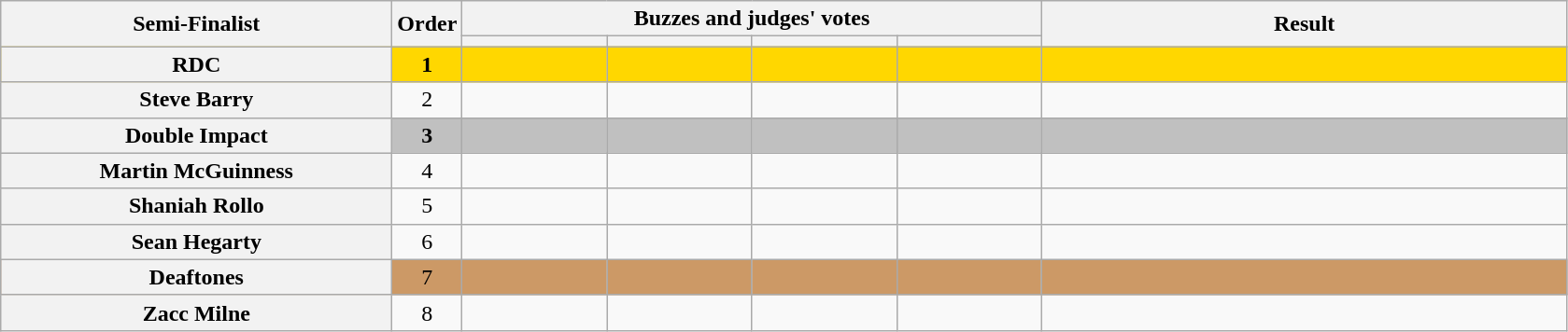<table class="wikitable plainrowheaders sortable" style="text-align:center;">
<tr>
<th scope="col" rowspan="2" class="unsortable" style="width:17em;">Semi-Finalist</th>
<th scope="col" rowspan="2" style="width:1em;">Order</th>
<th scope="col" colspan="4" class="unsortable" style="width:24em;">Buzzes and judges' votes</th>
<th scope="col" rowspan="2" style="width:23em;">Result</th>
</tr>
<tr>
<th scope="col" class="unsortable" style="width:6em;"></th>
<th scope="col" class="unsortable" style="width:6em;"></th>
<th scope="col" class="unsortable" style="width:6em;"></th>
<th scope="col" class="unsortable" style="width:6em;"></th>
</tr>
<tr style="background:gold">
<th scope="row"><strong>RDC</strong></th>
<td><strong>1</strong></td>
<td style="text-align:center;"></td>
<td style="text-align:center;"></td>
<td style="text-align:center;"></td>
<td style="text-align:center;"></td>
<td><strong></strong></td>
</tr>
<tr>
<th scope="row">Steve Barry</th>
<td>2</td>
<td style="text-align:center;"></td>
<td style="text-align:center;"></td>
<td style="text-align:center;"></td>
<td style="text-align:center;"></td>
<td></td>
</tr>
<tr style="background:silver">
<th scope="row"><strong>Double Impact</strong></th>
<td><strong>3</strong></td>
<td style="text-align:center;"></td>
<td style="text-align:center;"></td>
<td style="text-align:center;"></td>
<td style="text-align:center;"></td>
<td><strong></strong></td>
</tr>
<tr>
<th scope="row">Martin McGuinness</th>
<td>4</td>
<td style="text-align:center;"></td>
<td style="text-align:center;"></td>
<td style="text-align:center;"></td>
<td style="text-align:center;"></td>
<td></td>
</tr>
<tr>
<th scope="row">Shaniah Rollo</th>
<td>5</td>
<td style="text-align:center;"></td>
<td style="text-align:center;"></td>
<td style="text-align:center;"></td>
<td style="text-align:center;"></td>
<td></td>
</tr>
<tr>
<th scope="row">Sean Hegarty</th>
<td>6</td>
<td style="text-align:center;"></td>
<td style="text-align:center;"></td>
<td style="text-align:center;"></td>
<td style="text-align:center;"></td>
<td></td>
</tr>
<tr style="background:#c96">
<th scope="row">Deaftones</th>
<td>7</td>
<td style="text-align:center;"></td>
<td style="text-align:center;"></td>
<td style="text-align:center;"></td>
<td style="text-align:center;"></td>
<td></td>
</tr>
<tr>
<th scope="row">Zacc Milne</th>
<td>8</td>
<td style="text-align:center;"></td>
<td style="text-align:center;"></td>
<td style="text-align:center;"></td>
<td style="text-align:center;"></td>
<td></td>
</tr>
</table>
